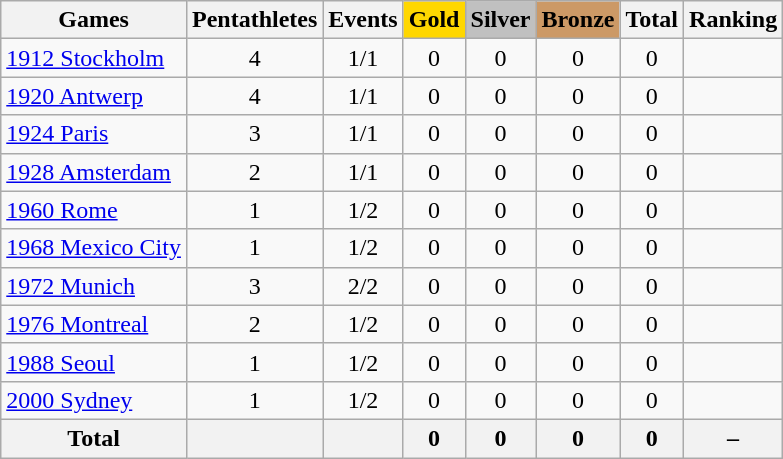<table class="wikitable sortable" style="text-align:center">
<tr>
<th>Games</th>
<th>Pentathletes</th>
<th>Events</th>
<th style="background-color:gold;">Gold</th>
<th style="background-color:silver;">Silver</th>
<th style="background-color:#c96;">Bronze</th>
<th>Total</th>
<th>Ranking</th>
</tr>
<tr>
<td align=left><a href='#'>1912 Stockholm</a></td>
<td>4</td>
<td>1/1</td>
<td>0</td>
<td>0</td>
<td>0</td>
<td>0</td>
<td></td>
</tr>
<tr>
<td align=left><a href='#'>1920 Antwerp</a></td>
<td>4</td>
<td>1/1</td>
<td>0</td>
<td>0</td>
<td>0</td>
<td>0</td>
<td></td>
</tr>
<tr>
<td align=left><a href='#'>1924 Paris</a></td>
<td>3</td>
<td>1/1</td>
<td>0</td>
<td>0</td>
<td>0</td>
<td>0</td>
<td></td>
</tr>
<tr>
<td align=left><a href='#'>1928 Amsterdam</a></td>
<td>2</td>
<td>1/1</td>
<td>0</td>
<td>0</td>
<td>0</td>
<td>0</td>
<td></td>
</tr>
<tr>
<td align=left><a href='#'>1960 Rome</a></td>
<td>1</td>
<td>1/2</td>
<td>0</td>
<td>0</td>
<td>0</td>
<td>0</td>
<td></td>
</tr>
<tr>
<td align=left><a href='#'>1968 Mexico City</a></td>
<td>1</td>
<td>1/2</td>
<td>0</td>
<td>0</td>
<td>0</td>
<td>0</td>
<td></td>
</tr>
<tr>
<td align=left><a href='#'>1972 Munich</a></td>
<td>3</td>
<td>2/2</td>
<td>0</td>
<td>0</td>
<td>0</td>
<td>0</td>
<td></td>
</tr>
<tr>
<td align=left><a href='#'>1976 Montreal</a></td>
<td>2</td>
<td>1/2</td>
<td>0</td>
<td>0</td>
<td>0</td>
<td>0</td>
<td></td>
</tr>
<tr>
<td align=left><a href='#'>1988 Seoul</a></td>
<td>1</td>
<td>1/2</td>
<td>0</td>
<td>0</td>
<td>0</td>
<td>0</td>
<td></td>
</tr>
<tr>
<td align=left><a href='#'>2000 Sydney</a></td>
<td>1</td>
<td>1/2</td>
<td>0</td>
<td>0</td>
<td>0</td>
<td>0</td>
<td></td>
</tr>
<tr>
<th>Total</th>
<th></th>
<th></th>
<th>0</th>
<th>0</th>
<th>0</th>
<th>0</th>
<th>–</th>
</tr>
</table>
